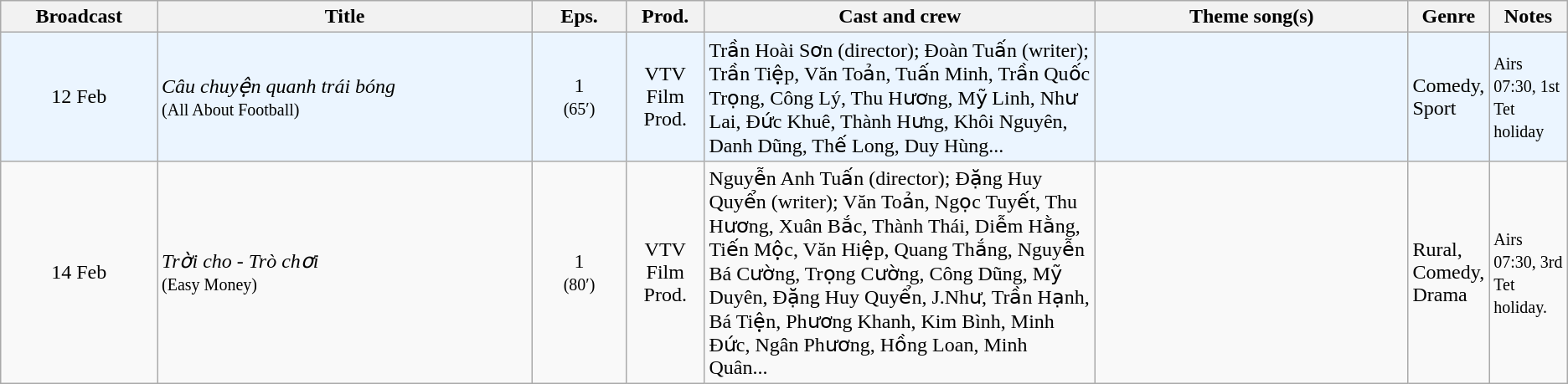<table class="wikitable sortable">
<tr>
<th style="width:10%;">Broadcast</th>
<th style="width:24%;">Title</th>
<th style="width:6%;">Eps.</th>
<th style="width:5%;">Prod.</th>
<th style="width:25%;">Cast and crew</th>
<th style="width:20%;">Theme song(s)</th>
<th style="width:5%;">Genre</th>
<th style="width:5%;">Notes</th>
</tr>
<tr ---- bgcolor="#ebf5ff">
<td style="text-align:center;">12 Feb <br></td>
<td><em>Câu chuyện quanh trái bóng</em> <br><small>(All About Football)</small></td>
<td style="text-align:center;">1<br><small>(65′)</small></td>
<td style="text-align:center;">VTV Film Prod.</td>
<td>Trần Hoài Sơn (director); Đoàn Tuấn (writer); Trần Tiệp, Văn Toản, Tuấn Minh, Trần Quốc Trọng, Công Lý, Thu Hương, Mỹ Linh, Như Lai, Đức Khuê, Thành Hưng, Khôi Nguyên, Danh Dũng, Thế Long, Duy Hùng...</td>
<td></td>
<td>Comedy, Sport</td>
<td><small>Airs 07:30, 1st Tet holiday</small></td>
</tr>
<tr>
<td style="text-align:center;">14 Feb <br></td>
<td><em>Trời cho - Trò chơi</em> <br><small>(Easy Money)</small></td>
<td style="text-align:center;">1<br><small>(80′)</small></td>
<td style="text-align:center;">VTV Film Prod.</td>
<td>Nguyễn Anh Tuấn (director); Đặng Huy Quyển (writer); Văn Toản, Ngọc Tuyết, Thu Hương, Xuân Bắc, Thành Thái, Diễm Hằng, Tiến Mộc, Văn Hiệp, Quang Thắng, Nguyễn Bá Cường, Trọng Cường, Công Dũng, Mỹ Duyên, Đặng Huy Quyển, J.Như, Trần Hạnh, Bá Tiện, Phương Khanh, Kim Bình, Minh Đức, Ngân Phương, Hồng Loan, Minh Quân...</td>
<td></td>
<td>Rural, Comedy, Drama</td>
<td><small>Airs 07:30, 3rd Tet holiday.</small></td>
</tr>
</table>
